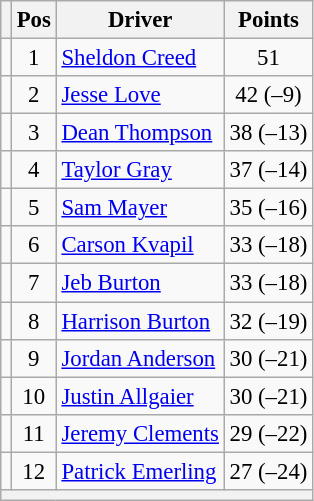<table class="wikitable" style="font-size: 95%;">
<tr>
<th></th>
<th>Pos</th>
<th>Driver</th>
<th>Points</th>
</tr>
<tr>
<td align="left"></td>
<td style="text-align:center;">1</td>
<td><a href='#'>Sheldon Creed</a></td>
<td style="text-align:center;">51</td>
</tr>
<tr>
<td align="left"></td>
<td style="text-align:center;">2</td>
<td><a href='#'>Jesse Love</a></td>
<td style="text-align:center;">42 (–9)</td>
</tr>
<tr>
<td align="left"></td>
<td style="text-align:center;">3</td>
<td><a href='#'>Dean Thompson</a></td>
<td style="text-align:center;">38 (–13)</td>
</tr>
<tr>
<td align="left"></td>
<td style="text-align:center;">4</td>
<td><a href='#'>Taylor Gray</a></td>
<td style="text-align:center;">37 (–14)</td>
</tr>
<tr>
<td align="left"></td>
<td style="text-align:center;">5</td>
<td><a href='#'>Sam Mayer</a></td>
<td style="text-align:center;">35 (–16)</td>
</tr>
<tr>
<td align="left"></td>
<td style="text-align:center;">6</td>
<td><a href='#'>Carson Kvapil</a></td>
<td style="text-align:center;">33 (–18)</td>
</tr>
<tr>
<td align="left"></td>
<td style="text-align:center;">7</td>
<td><a href='#'>Jeb Burton</a></td>
<td style="text-align:center;">33 (–18)</td>
</tr>
<tr>
<td align="left"></td>
<td style="text-align:center;">8</td>
<td><a href='#'>Harrison Burton</a></td>
<td style="text-align:center;">32 (–19)</td>
</tr>
<tr>
<td align="left"></td>
<td style="text-align:center;">9</td>
<td><a href='#'>Jordan Anderson</a></td>
<td style="text-align:center;">30 (–21)</td>
</tr>
<tr>
<td align="left"></td>
<td style="text-align:center;">10</td>
<td><a href='#'>Justin Allgaier</a></td>
<td style="text-align:center;">30 (–21)</td>
</tr>
<tr>
<td align="left"></td>
<td style="text-align:center;">11</td>
<td><a href='#'>Jeremy Clements</a></td>
<td style="text-align:center;">29 (–22)</td>
</tr>
<tr>
<td align="left"></td>
<td style="text-align:center;">12</td>
<td><a href='#'>Patrick Emerling</a></td>
<td style="text-align:center;">27 (–24)</td>
</tr>
<tr class="sortbottom">
<th colspan="9"></th>
</tr>
</table>
